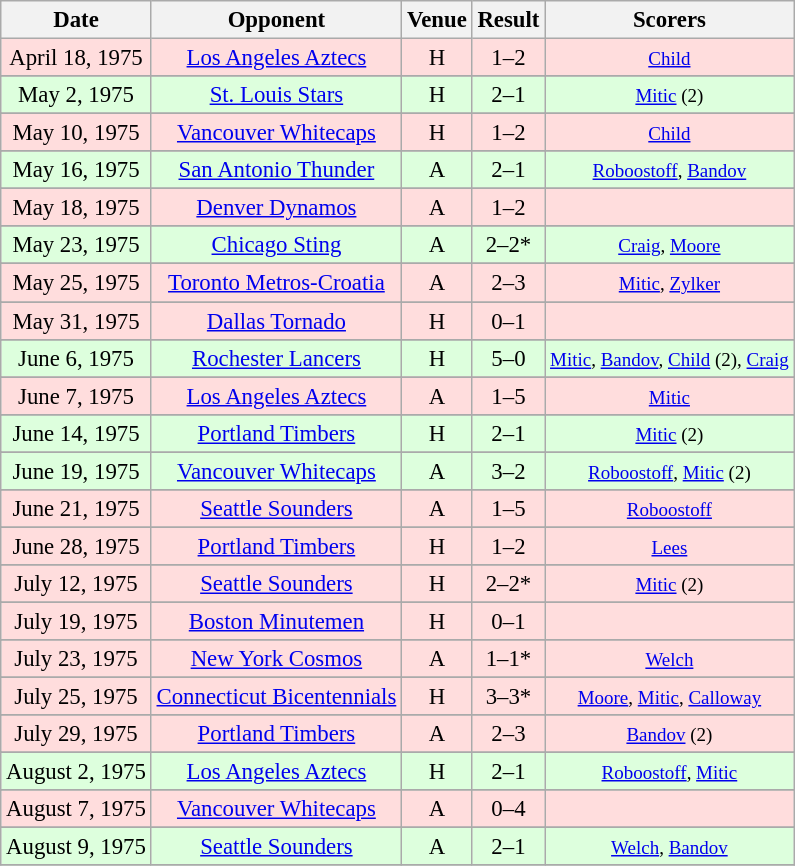<table class="wikitable" style="font-size:95%; text-align:center">
<tr>
<th>Date</th>
<th>Opponent</th>
<th>Venue</th>
<th>Result</th>
<th>Scorers</th>
</tr>
<tr bgcolor="#ffdddd">
<td>April 18, 1975</td>
<td><a href='#'>Los Angeles Aztecs</a></td>
<td>H</td>
<td>1–2</td>
<td><small><a href='#'>Child</a></small></td>
</tr>
<tr>
</tr>
<tr bgcolor="#ddffdd">
<td>May 2, 1975</td>
<td><a href='#'>St. Louis Stars</a></td>
<td>H</td>
<td>2–1</td>
<td><small><a href='#'>Mitic</a> (2)</small></td>
</tr>
<tr>
</tr>
<tr bgcolor="#ffdddd">
<td>May 10, 1975</td>
<td><a href='#'>Vancouver Whitecaps</a></td>
<td>H</td>
<td>1–2</td>
<td><small><a href='#'>Child</a></small></td>
</tr>
<tr>
</tr>
<tr bgcolor="#ddffdd">
<td>May 16, 1975</td>
<td><a href='#'>San Antonio Thunder</a></td>
<td>A</td>
<td>2–1</td>
<td><small><a href='#'>Roboostoff</a>, <a href='#'>Bandov</a></small></td>
</tr>
<tr>
</tr>
<tr bgcolor="#ffdddd">
<td>May 18, 1975</td>
<td><a href='#'>Denver Dynamos</a></td>
<td>A</td>
<td>1–2</td>
<td><small></small></td>
</tr>
<tr>
</tr>
<tr bgcolor="#ddffdd">
<td>May 23, 1975</td>
<td><a href='#'>Chicago Sting</a></td>
<td>A</td>
<td>2–2*</td>
<td><small><a href='#'>Craig</a>, <a href='#'>Moore</a></small></td>
</tr>
<tr>
</tr>
<tr bgcolor="#ffdddd">
<td>May 25, 1975</td>
<td><a href='#'>Toronto Metros-Croatia</a></td>
<td>A</td>
<td>2–3</td>
<td><small><a href='#'>Mitic</a>, <a href='#'>Zylker</a></small></td>
</tr>
<tr>
</tr>
<tr bgcolor="#ffdddd">
<td>May 31, 1975</td>
<td><a href='#'>Dallas Tornado</a></td>
<td>H</td>
<td>0–1</td>
<td><small></small></td>
</tr>
<tr>
</tr>
<tr bgcolor="#ddffdd">
<td>June 6, 1975</td>
<td><a href='#'>Rochester Lancers</a></td>
<td>H</td>
<td>5–0</td>
<td><small><a href='#'>Mitic</a>, <a href='#'>Bandov</a>, <a href='#'>Child</a> (2), <a href='#'>Craig</a></small></td>
</tr>
<tr>
</tr>
<tr bgcolor="#ffdddd">
<td>June 7, 1975</td>
<td><a href='#'>Los Angeles Aztecs</a></td>
<td>A</td>
<td>1–5</td>
<td><small><a href='#'>Mitic</a></small></td>
</tr>
<tr>
</tr>
<tr bgcolor="#ddffdd">
<td>June 14, 1975</td>
<td><a href='#'>Portland Timbers</a></td>
<td>H</td>
<td>2–1</td>
<td><small><a href='#'>Mitic</a> (2)</small></td>
</tr>
<tr>
</tr>
<tr bgcolor="#ddffdd">
<td>June 19, 1975</td>
<td><a href='#'>Vancouver Whitecaps</a></td>
<td>A</td>
<td>3–2</td>
<td><small><a href='#'>Roboostoff</a>, <a href='#'>Mitic</a> (2)</small></td>
</tr>
<tr>
</tr>
<tr bgcolor="#ffdddd">
<td>June 21, 1975</td>
<td><a href='#'>Seattle Sounders</a></td>
<td>A</td>
<td>1–5</td>
<td><small><a href='#'>Roboostoff</a></small></td>
</tr>
<tr>
</tr>
<tr bgcolor="#ffdddd">
<td>June 28, 1975</td>
<td><a href='#'>Portland Timbers</a></td>
<td>H</td>
<td>1–2</td>
<td><small><a href='#'>Lees</a></small></td>
</tr>
<tr>
</tr>
<tr bgcolor="#ffdddd">
<td>July 12, 1975</td>
<td><a href='#'>Seattle Sounders</a></td>
<td>H</td>
<td>2–2*</td>
<td><small><a href='#'>Mitic</a> (2)</small></td>
</tr>
<tr>
</tr>
<tr bgcolor="#ffdddd">
<td>July 19, 1975</td>
<td><a href='#'>Boston Minutemen</a></td>
<td>H</td>
<td>0–1</td>
<td><small></small></td>
</tr>
<tr>
</tr>
<tr bgcolor="#ffdddd">
<td>July 23, 1975</td>
<td><a href='#'>New York Cosmos</a></td>
<td>A</td>
<td>1–1*</td>
<td><small><a href='#'>Welch</a></small></td>
</tr>
<tr>
</tr>
<tr bgcolor="#ffdddd">
<td>July 25, 1975</td>
<td><a href='#'>Connecticut Bicentennials</a></td>
<td>H</td>
<td>3–3*</td>
<td><small><a href='#'>Moore</a>, <a href='#'>Mitic</a>, <a href='#'>Calloway</a></small></td>
</tr>
<tr>
</tr>
<tr bgcolor="#ffdddd">
<td>July 29, 1975</td>
<td><a href='#'>Portland Timbers</a></td>
<td>A</td>
<td>2–3</td>
<td><small><a href='#'>Bandov</a> (2)</small></td>
</tr>
<tr>
</tr>
<tr bgcolor="#ddffdd">
<td>August 2, 1975</td>
<td><a href='#'>Los Angeles Aztecs</a></td>
<td>H</td>
<td>2–1</td>
<td><small><a href='#'>Roboostoff</a>, <a href='#'>Mitic</a></small></td>
</tr>
<tr>
</tr>
<tr bgcolor="#ffdddd">
<td>August 7, 1975</td>
<td><a href='#'>Vancouver Whitecaps</a></td>
<td>A</td>
<td>0–4</td>
<td><small></small></td>
</tr>
<tr>
</tr>
<tr bgcolor="#ddffdd">
<td>August 9, 1975</td>
<td><a href='#'>Seattle Sounders</a></td>
<td>A</td>
<td>2–1</td>
<td><small><a href='#'>Welch</a>, <a href='#'>Bandov</a></small></td>
</tr>
<tr>
</tr>
</table>
